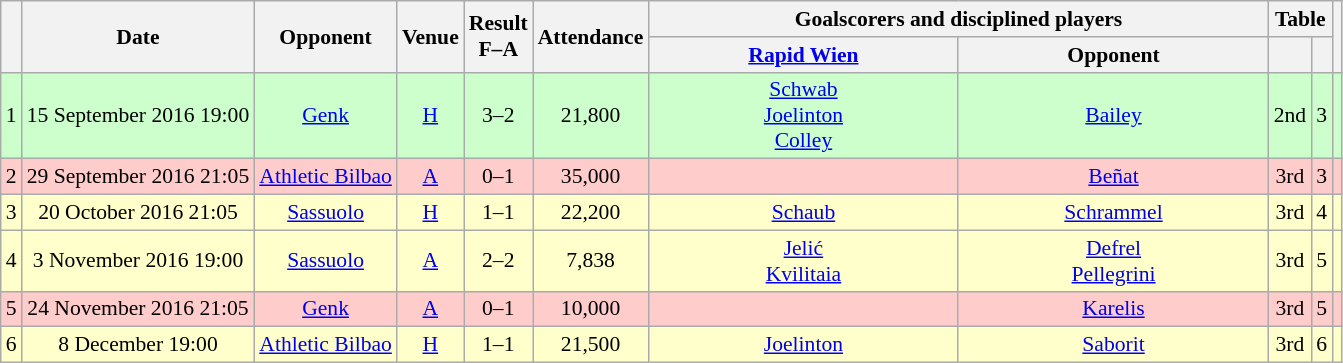<table class="wikitable" style="text-align:center; font-size:90%">
<tr>
<th rowspan="2"></th>
<th rowspan="2">Date</th>
<th rowspan="2">Opponent</th>
<th rowspan="2">Venue</th>
<th rowspan="2">Result<br>F–A</th>
<th rowspan="2">Attendance</th>
<th colspan="2">Goalscorers and disciplined players</th>
<th colspan="2">Table</th>
<th rowspan="2"></th>
</tr>
<tr>
<th style="width:200px"><a href='#'>Rapid Wien</a></th>
<th style="width:200px">Opponent</th>
<th></th>
<th></th>
</tr>
<tr style="background:#cfc">
<td>1</td>
<td>15 September 2016 19:00</td>
<td><a href='#'>Genk</a> </td>
<td><a href='#'>H</a></td>
<td>3–2</td>
<td>21,800</td>
<td><a href='#'>Schwab</a>  <br> <a href='#'>Joelinton</a>  <br> <a href='#'>Colley</a> </td>
<td><a href='#'>Bailey</a>  </td>
<td>2nd</td>
<td>3</td>
<td></td>
</tr>
<tr style="background:#fcc">
<td>2</td>
<td>29 September 2016 21:05</td>
<td><a href='#'>Athletic Bilbao</a> </td>
<td><a href='#'>A</a></td>
<td>0–1</td>
<td>35,000</td>
<td></td>
<td><a href='#'>Beñat</a> </td>
<td>3rd</td>
<td>3</td>
<td></td>
</tr>
<tr style="background:#ffc">
<td>3</td>
<td>20 October 2016 21:05</td>
<td><a href='#'>Sassuolo</a> </td>
<td><a href='#'>H</a></td>
<td>1–1</td>
<td>22,200</td>
<td><a href='#'>Schaub</a> </td>
<td><a href='#'>Schrammel</a> </td>
<td>3rd</td>
<td>4</td>
<td></td>
</tr>
<tr style="background:#ffc">
<td>4</td>
<td>3 November 2016 19:00</td>
<td><a href='#'>Sassuolo</a> </td>
<td><a href='#'>A</a></td>
<td>2–2</td>
<td>7,838</td>
<td><a href='#'>Jelić</a>  <br> <a href='#'>Kvilitaia</a> </td>
<td><a href='#'>Defrel</a>  <br> <a href='#'>Pellegrini</a> </td>
<td>3rd</td>
<td>5</td>
<td></td>
</tr>
<tr style="background:#fcc">
<td>5</td>
<td>24 November 2016 21:05</td>
<td><a href='#'>Genk</a> </td>
<td><a href='#'>A</a></td>
<td>0–1</td>
<td>10,000</td>
<td></td>
<td><a href='#'>Karelis</a> </td>
<td>3rd</td>
<td>5</td>
<td></td>
</tr>
<tr style="background:#ffc">
<td>6</td>
<td>8 December 19:00</td>
<td><a href='#'>Athletic Bilbao</a> </td>
<td><a href='#'>H</a></td>
<td>1–1</td>
<td>21,500</td>
<td><a href='#'>Joelinton</a> </td>
<td><a href='#'>Saborit</a> </td>
<td>3rd</td>
<td>6</td>
<td></td>
</tr>
</table>
